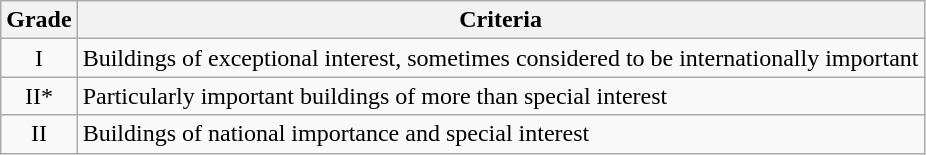<table class="wikitable">
<tr>
<th>Grade</th>
<th>Criteria</th>
</tr>
<tr>
<td align="center" >I</td>
<td>Buildings of exceptional interest, sometimes considered to be internationally important</td>
</tr>
<tr>
<td align="center" >II*</td>
<td>Particularly important buildings of more than special interest</td>
</tr>
<tr>
<td align="center" >II</td>
<td>Buildings of national importance and special interest</td>
</tr>
</table>
